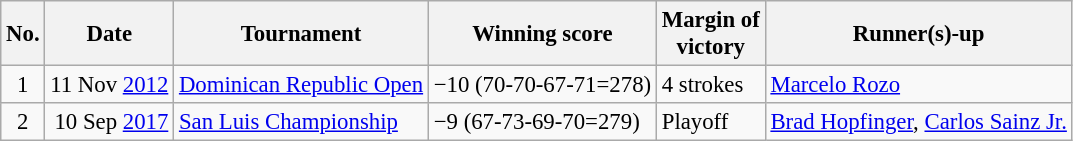<table class="wikitable" style="font-size:95%;">
<tr>
<th>No.</th>
<th>Date</th>
<th>Tournament</th>
<th>Winning score</th>
<th>Margin of<br>victory</th>
<th>Runner(s)-up</th>
</tr>
<tr>
<td align=center>1</td>
<td align=right>11 Nov <a href='#'>2012</a></td>
<td><a href='#'>Dominican Republic Open</a></td>
<td>−10 (70-70-67-71=278)</td>
<td>4 strokes</td>
<td> <a href='#'>Marcelo Rozo</a></td>
</tr>
<tr>
<td align=center>2</td>
<td align=right>10 Sep <a href='#'>2017</a></td>
<td><a href='#'>San Luis Championship</a></td>
<td>−9 (67-73-69-70=279)</td>
<td>Playoff</td>
<td> <a href='#'>Brad Hopfinger</a>,  <a href='#'>Carlos Sainz Jr.</a></td>
</tr>
</table>
